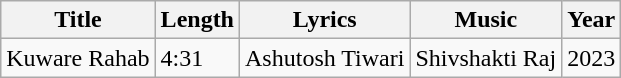<table class="wikitable">
<tr>
<th>Title</th>
<th>Length</th>
<th>Lyrics</th>
<th>Music</th>
<th>Year</th>
</tr>
<tr>
<td>Kuware Rahab</td>
<td>4:31</td>
<td>Ashutosh Tiwari</td>
<td>Shivshakti Raj</td>
<td>2023</td>
</tr>
</table>
